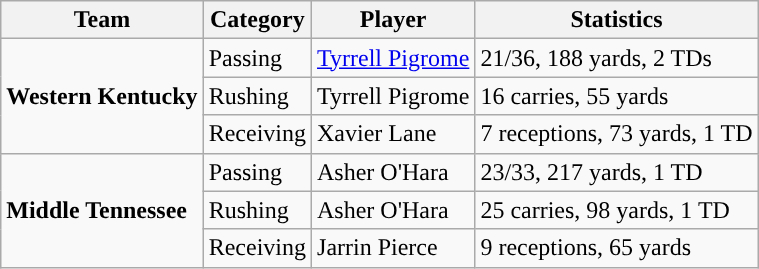<table class="wikitable" style="float: left;">
<tr>
<th>Team</th>
<th>Category</th>
<th>Player</th>
<th>Statistics</th>
</tr>
<tr>
<td rowspan=3><strong>Western Kentucky</strong></td>
<td>Passing</td>
<td><a href='#'>Tyrrell Pigrome</a></td>
<td>21/36, 188 yards, 2 TDs</td>
</tr>
<tr>
<td>Rushing</td>
<td>Tyrrell Pigrome</td>
<td>16 carries, 55 yards</td>
</tr>
<tr>
<td>Receiving</td>
<td>Xavier Lane</td>
<td>7 receptions, 73 yards, 1 TD</td>
</tr>
<tr>
<td rowspan=3><strong>Middle Tennessee</strong></td>
<td>Passing</td>
<td>Asher O'Hara</td>
<td>23/33, 217 yards, 1 TD</td>
</tr>
<tr>
<td>Rushing</td>
<td>Asher O'Hara</td>
<td>25 carries, 98 yards, 1 TD</td>
</tr>
<tr>
<td>Receiving</td>
<td>Jarrin Pierce</td>
<td>9 receptions, 65 yards</td>
</tr>
</table>
